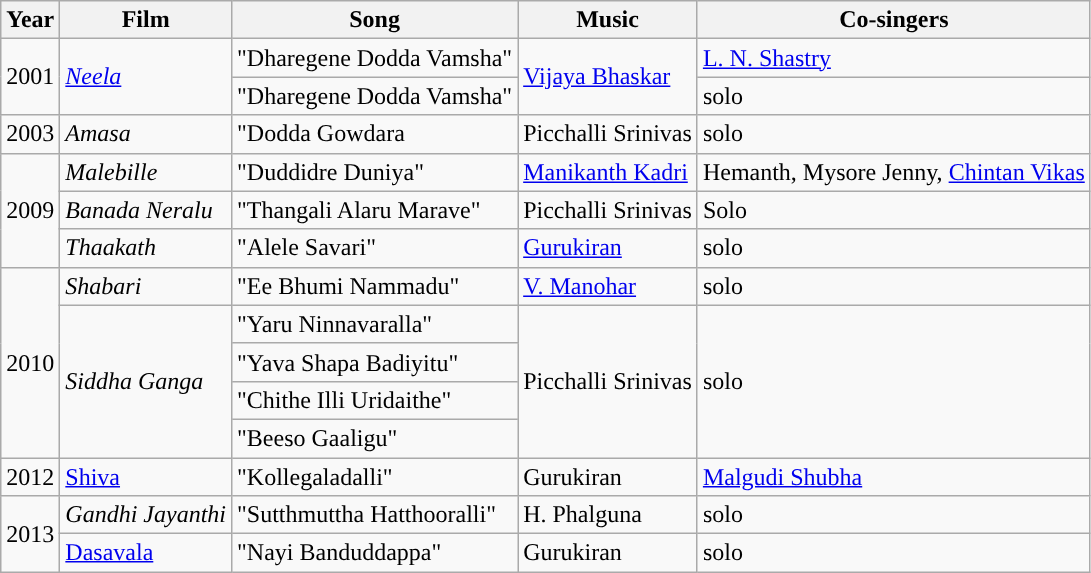<table class="wikitable">
<tr>
<th>Year</th>
<th>Film</th>
<th>Song</th>
<th>Music</th>
<th>Co-singers</th>
</tr>
<tr>
<td rowspan="2">2001</td>
<td rowspan="2"><em><a href='#'>Neela</a></em></td>
<td>"Dharegene Dodda Vamsha"</td>
<td rowspan="2"><a href='#'>Vijaya Bhaskar</a></td>
<td><a href='#'>L. N. Shastry</a></td>
</tr>
<tr>
<td>"Dharegene Dodda Vamsha"</td>
<td>solo</td>
</tr>
<tr>
<td>2003</td>
<td><em>Amasa</em></td>
<td>"Dodda Gowdara</td>
<td>Picchalli Srinivas</td>
<td>solo</td>
</tr>
<tr>
<td rowspan="3">2009</td>
<td><em>Malebille</em></td>
<td>"Duddidre Duniya"</td>
<td><a href='#'>Manikanth Kadri</a></td>
<td>Hemanth, Mysore Jenny, <a href='#'>Chintan Vikas</a></td>
</tr>
<tr>
<td><em>Banada Neralu</em></td>
<td>"Thangali Alaru Marave"</td>
<td flatspan="2">Picchalli Srinivas</td>
<td>Solo</td>
</tr>
<tr>
<td><em>Thaakath</em></td>
<td>"Alele Savari"</td>
<td><a href='#'>Gurukiran</a></td>
<td>solo</td>
</tr>
<tr>
<td rowspan="5">2010</td>
<td><em>Shabari</em></td>
<td>"Ee Bhumi Nammadu"</td>
<td><a href='#'>V. Manohar</a></td>
<td>solo</td>
</tr>
<tr>
<td rowspan="4"><em>Siddha Ganga</em></td>
<td>"Yaru Ninnavaralla"</td>
<td rowspan="4">Picchalli Srinivas</td>
<td rowspan="4">solo</td>
</tr>
<tr>
<td>"Yava Shapa Badiyitu"</td>
</tr>
<tr>
<td>"Chithe Illi Uridaithe"</td>
</tr>
<tr>
<td>"Beeso Gaaligu"</td>
</tr>
<tr>
<td>2012</td>
<td><a href='#'>Shiva</a></td>
<td>"Kollegaladalli"</td>
<td>Gurukiran</td>
<td><a href='#'>Malgudi Shubha</a></td>
</tr>
<tr>
<td rowspan="2">2013</td>
<td><em>Gandhi Jayanthi</em></td>
<td>"Sutthmuttha Hatthooralli"</td>
<td>H. Phalguna</td>
<td>solo</td>
</tr>
<tr>
<td><a href='#'>Dasavala</a></td>
<td>"Nayi Banduddappa"</td>
<td>Gurukiran</td>
<td>solo</td>
</tr>
</table>
